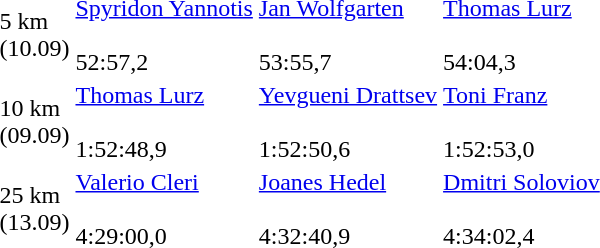<table>
<tr>
<td>5 km  <br> (10.09)</td>
<td><a href='#'>Spyridon Yannotis</a> <br><br> 52:57,2</td>
<td><a href='#'>Jan Wolfgarten</a> <br><br>53:55,7</td>
<td><a href='#'>Thomas Lurz</a> <br><br> 54:04,3</td>
</tr>
<tr>
<td>10 km  <br> (09.09)</td>
<td><a href='#'>Thomas Lurz</a> <br><br> 1:52:48,9</td>
<td><a href='#'>Yevgueni Drattsev</a> <br><br> 1:52:50,6</td>
<td><a href='#'>Toni Franz</a> <br><br> 1:52:53,0</td>
</tr>
<tr>
<td>25 km  <br> (13.09)</td>
<td><a href='#'>Valerio Cleri</a> <br><br> 4:29:00,0</td>
<td><a href='#'>Joanes Hedel</a> <br><br> 4:32:40,9</td>
<td><a href='#'>Dmitri Soloviov</a> <br><br> 4:34:02,4</td>
</tr>
</table>
